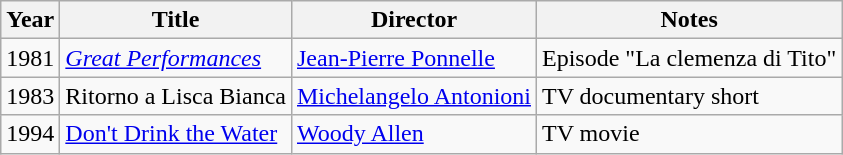<table class="wikitable">
<tr>
<th>Year</th>
<th>Title</th>
<th>Director</th>
<th>Notes</th>
</tr>
<tr>
<td>1981</td>
<td><em><a href='#'>Great Performances</a></td>
<td><a href='#'>Jean-Pierre Ponnelle</a></td>
<td>Episode "La clemenza di Tito"</td>
</tr>
<tr>
<td>1983</td>
<td></em>Ritorno a Lisca Bianca<em></td>
<td><a href='#'>Michelangelo Antonioni</a></td>
<td>TV documentary short</td>
</tr>
<tr>
<td>1994</td>
<td></em><a href='#'>Don't Drink the Water</a><em></td>
<td><a href='#'>Woody Allen</a></td>
<td>TV movie</td>
</tr>
</table>
